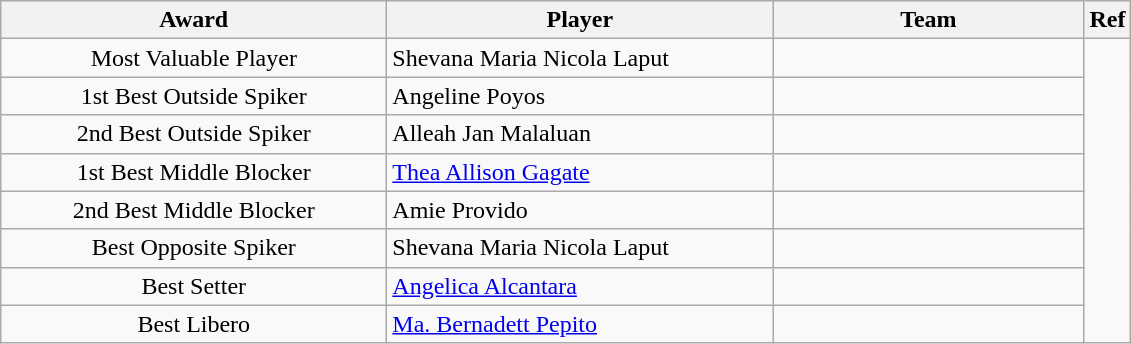<table class="wikitable">
<tr>
<th width=250>Award</th>
<th width=250>Player</th>
<th width=200>Team</th>
<th width=10>Ref</th>
</tr>
<tr>
<td style="text-align:center">Most Valuable Player</td>
<td>Shevana Maria Nicola Laput</td>
<td></td>
<td style="text-align:center" rowspan=8></td>
</tr>
<tr>
<td style="text-align:center">1st Best Outside Spiker</td>
<td>Angeline Poyos</td>
<td></td>
</tr>
<tr>
<td style="text-align:center">2nd Best Outside Spiker</td>
<td>Alleah Jan Malaluan</td>
<td></td>
</tr>
<tr>
<td style="text-align:center">1st Best Middle Blocker</td>
<td><a href='#'>Thea Allison Gagate</a></td>
<td></td>
</tr>
<tr>
<td style="text-align:center">2nd Best Middle Blocker</td>
<td>Amie Provido</td>
<td></td>
</tr>
<tr>
<td style="text-align:center">Best Opposite Spiker</td>
<td>Shevana Maria Nicola Laput</td>
<td></td>
</tr>
<tr>
<td style="text-align:center">Best Setter</td>
<td><a href='#'>Angelica Alcantara</a></td>
<td></td>
</tr>
<tr>
<td style="text-align:center">Best Libero</td>
<td><a href='#'>Ma. Bernadett Pepito</a></td>
<td></td>
</tr>
</table>
